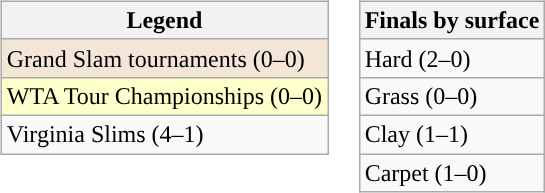<table>
<tr valign=top>
<td><br><table class="wikitable sortable mw-collapsible mw-collapsed">
<tr>
<th>Legend</th>
</tr>
<tr>
<td style="background:#f3e6d7;">Grand Slam tournaments (0–0)</td>
</tr>
<tr>
<td style="background:#ffffcc;">WTA Tour Championships (0–0)</td>
</tr>
<tr>
<td>Virginia Slims (4–1)</td>
</tr>
</table>
</td>
<td><br><table class="wikitable sortable mw-collapsible mw-collapsed">
<tr>
<th>Finals by surface</th>
</tr>
<tr>
<td>Hard (2–0)</td>
</tr>
<tr>
<td>Grass (0–0)</td>
</tr>
<tr>
<td>Clay (1–1)</td>
</tr>
<tr>
<td>Carpet (1–0)</td>
</tr>
</table>
</td>
</tr>
</table>
